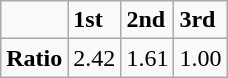<table class="wikitable">
<tr>
<td></td>
<td><strong>1st</strong></td>
<td><strong>2nd</strong></td>
<td><strong>3rd</strong></td>
</tr>
<tr>
<td><strong>Ratio</strong></td>
<td>2.42</td>
<td>1.61</td>
<td>1.00</td>
</tr>
</table>
